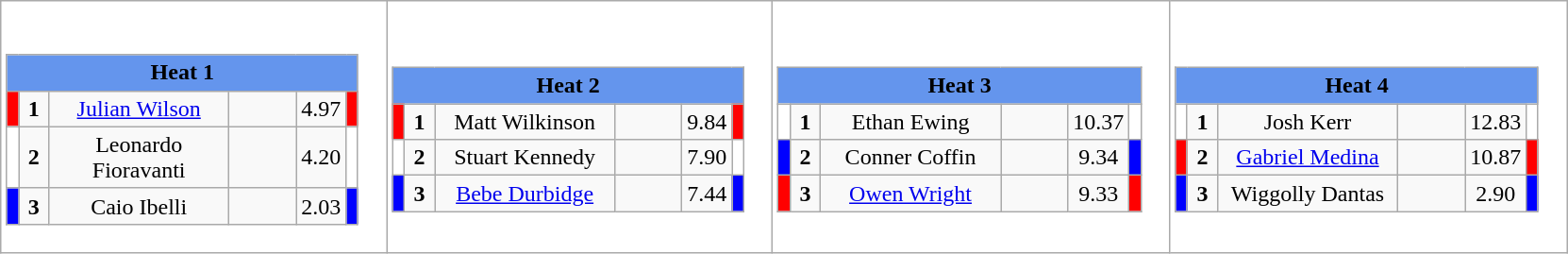<table class="wikitable" style="background:#fff;">
<tr>
<td><div><br><table class="wikitable">
<tr>
<td colspan="6"  style="text-align:center; background:#6495ed;"><strong>Heat 1</strong></td>
</tr>
<tr>
<td style="width:01px; background: #f00;"></td>
<td style="width:14px; text-align:center;"><strong>1</strong></td>
<td style="width:120px; text-align:center;"><a href='#'>Julian Wilson</a></td>
<td style="width:40px; text-align:center;"></td>
<td style="width:20px; text-align:center;">4.97</td>
<td style="width:01px; background: #f00;"></td>
</tr>
<tr>
<td style="width:01px; background: #fff;"></td>
<td style="width:14px; text-align:center;"><strong>2</strong></td>
<td style="width:120px; text-align:center;">Leonardo Fioravanti</td>
<td style="width:40px; text-align:center;"></td>
<td style="width:20px; text-align:center;">4.20</td>
<td style="width:01px; background: #fff;"></td>
</tr>
<tr>
<td style="width:01px; background: #00f;"></td>
<td style="width:14px; text-align:center;"><strong>3</strong></td>
<td style="width:120px; text-align:center;">Caio Ibelli</td>
<td style="width:40px; text-align:center;"></td>
<td style="width:20px; text-align:center;">2.03</td>
<td style="width:01px; background: #00f;"></td>
</tr>
</table>
</div></td>
<td><div><br><table class="wikitable">
<tr>
<td colspan="6"  style="text-align:center; background:#6495ed;"><strong>Heat 2</strong></td>
</tr>
<tr>
<td style="width:01px; background: #f00;"></td>
<td style="width:14px; text-align:center;"><strong>1</strong></td>
<td style="width:120px; text-align:center;">Matt Wilkinson</td>
<td style="width:40px; text-align:center;"></td>
<td style="width:20px; text-align:center;">9.84</td>
<td style="width:01px; background: #f00;"></td>
</tr>
<tr>
<td style="width:01px; background: #fff;"></td>
<td style="width:14px; text-align:center;"><strong>2</strong></td>
<td style="width:120px; text-align:center;">Stuart Kennedy</td>
<td style="width:40px; text-align:center;"></td>
<td style="width:20px; text-align:center;">7.90</td>
<td style="width:01px; background: #fff;"></td>
</tr>
<tr>
<td style="width:01px; background: #00f;"></td>
<td style="width:14px; text-align:center;"><strong>3</strong></td>
<td style="width:120px; text-align:center;"><a href='#'>Bebe Durbidge</a></td>
<td style="width:40px; text-align:center;"></td>
<td style="width:20px; text-align:center;">7.44</td>
<td style="width:01px; background: #00f;"></td>
</tr>
</table>
</div></td>
<td><div><br><table class="wikitable">
<tr>
<td colspan="6"  style="text-align:center; background:#6495ed;"><strong>Heat 3</strong></td>
</tr>
<tr>
<td style="width:01px; background: #fff;"></td>
<td style="width:14px; text-align:center;"><strong>1</strong></td>
<td style="width:120px; text-align:center;">Ethan Ewing</td>
<td style="width:40px; text-align:center;"></td>
<td style="width:20px; text-align:center;">10.37</td>
<td style="width:01px; background: #fff;"></td>
</tr>
<tr>
<td style="width:01px; background: #00f;"></td>
<td style="width:14px; text-align:center;"><strong>2</strong></td>
<td style="width:120px; text-align:center;">Conner Coffin</td>
<td style="width:40px; text-align:center;"></td>
<td style="width:20px; text-align:center;">9.34</td>
<td style="width:01px; background: #00f;"></td>
</tr>
<tr>
<td style="width:01px; background: #f00;"></td>
<td style="width:14px; text-align:center;"><strong>3</strong></td>
<td style="width:120px; text-align:center;"><a href='#'>Owen Wright</a></td>
<td style="width:40px; text-align:center;"></td>
<td style="width:20px; text-align:center;">9.33</td>
<td style="width:01px; background: #f00;"></td>
</tr>
</table>
</div></td>
<td><div><br><table class="wikitable">
<tr>
<td colspan="6"  style="text-align:center; background:#6495ed;"><strong>Heat 4</strong></td>
</tr>
<tr>
<td style="width:01px; background: #fff;"></td>
<td style="width:14px; text-align:center;"><strong>1</strong></td>
<td style="width:120px; text-align:center;">Josh Kerr</td>
<td style="width:40px; text-align:center;"></td>
<td style="width:20px; text-align:center;">12.83</td>
<td style="width:01px; background: #fff;"></td>
</tr>
<tr>
<td style="width:01px; background: #f00;"></td>
<td style="width:14px; text-align:center;"><strong>2</strong></td>
<td style="width:120px; text-align:center;"><a href='#'>Gabriel Medina</a></td>
<td style="width:40px; text-align:center;"></td>
<td style="width:20px; text-align:center;">10.87</td>
<td style="width:01px; background: #f00;"></td>
</tr>
<tr>
<td style="width:01px; background: #00f;"></td>
<td style="width:14px; text-align:center;"><strong>3</strong></td>
<td style="width:120px; text-align:center;">Wiggolly Dantas</td>
<td style="width:40px; text-align:center;"></td>
<td style="width:20px; text-align:center;">2.90</td>
<td style="width:01px; background: #00f;"></td>
</tr>
</table>
</div></td>
</tr>
</table>
